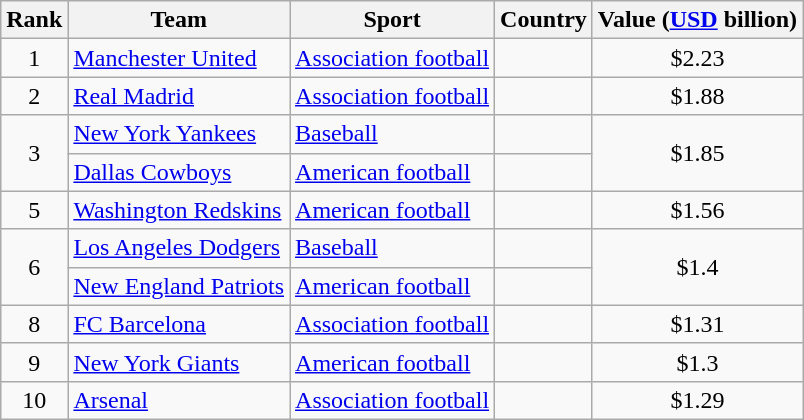<table class="sortable wikitable">
<tr>
<th>Rank</th>
<th>Team</th>
<th>Sport</th>
<th>Country</th>
<th>Value (<a href='#'>USD</a> billion)</th>
</tr>
<tr>
<td align="center">1</td>
<td><a href='#'>Manchester United</a></td>
<td><a href='#'>Association football</a></td>
<td></td>
<td align="center">$2.23</td>
</tr>
<tr>
<td align="center">2</td>
<td><a href='#'>Real Madrid</a></td>
<td><a href='#'>Association football</a></td>
<td></td>
<td align="center">$1.88</td>
</tr>
<tr>
<td align="center" rowspan="2">3</td>
<td><a href='#'>New York Yankees</a></td>
<td><a href='#'>Baseball</a></td>
<td></td>
<td rowspan="2" align="center">$1.85</td>
</tr>
<tr>
<td><a href='#'>Dallas Cowboys</a></td>
<td><a href='#'>American football</a></td>
<td></td>
</tr>
<tr>
<td align="center">5</td>
<td><a href='#'>Washington Redskins</a></td>
<td><a href='#'>American football</a></td>
<td></td>
<td align="center">$1.56</td>
</tr>
<tr>
<td align="center" rowspan="2">6</td>
<td><a href='#'>Los Angeles Dodgers</a></td>
<td><a href='#'>Baseball</a></td>
<td></td>
<td rowspan="2" align="center">$1.4</td>
</tr>
<tr>
<td><a href='#'>New England Patriots</a></td>
<td><a href='#'>American football</a></td>
<td></td>
</tr>
<tr>
<td align="center">8</td>
<td><a href='#'>FC Barcelona</a></td>
<td><a href='#'>Association football</a></td>
<td></td>
<td align="center">$1.31</td>
</tr>
<tr>
<td align="center">9</td>
<td><a href='#'>New York Giants</a></td>
<td><a href='#'>American football</a></td>
<td></td>
<td align="center">$1.3</td>
</tr>
<tr>
<td align="center">10</td>
<td><a href='#'>Arsenal</a></td>
<td><a href='#'>Association football</a></td>
<td></td>
<td align="center">$1.29</td>
</tr>
</table>
